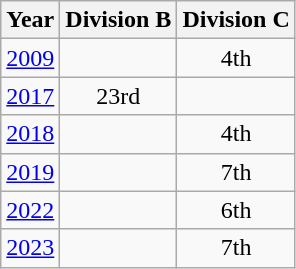<table class="wikitable" style="text-align:center">
<tr>
<th>Year</th>
<th>Division B</th>
<th>Division C</th>
</tr>
<tr>
<td><a href='#'>2009</a></td>
<td></td>
<td>4th</td>
</tr>
<tr>
<td><a href='#'>2017</a></td>
<td>23rd</td>
<td></td>
</tr>
<tr>
<td><a href='#'>2018</a></td>
<td></td>
<td>4th</td>
</tr>
<tr>
<td><a href='#'>2019</a></td>
<td></td>
<td>7th</td>
</tr>
<tr>
<td><a href='#'>2022</a></td>
<td></td>
<td>6th</td>
</tr>
<tr>
<td><a href='#'>2023</a></td>
<td></td>
<td>7th</td>
</tr>
</table>
